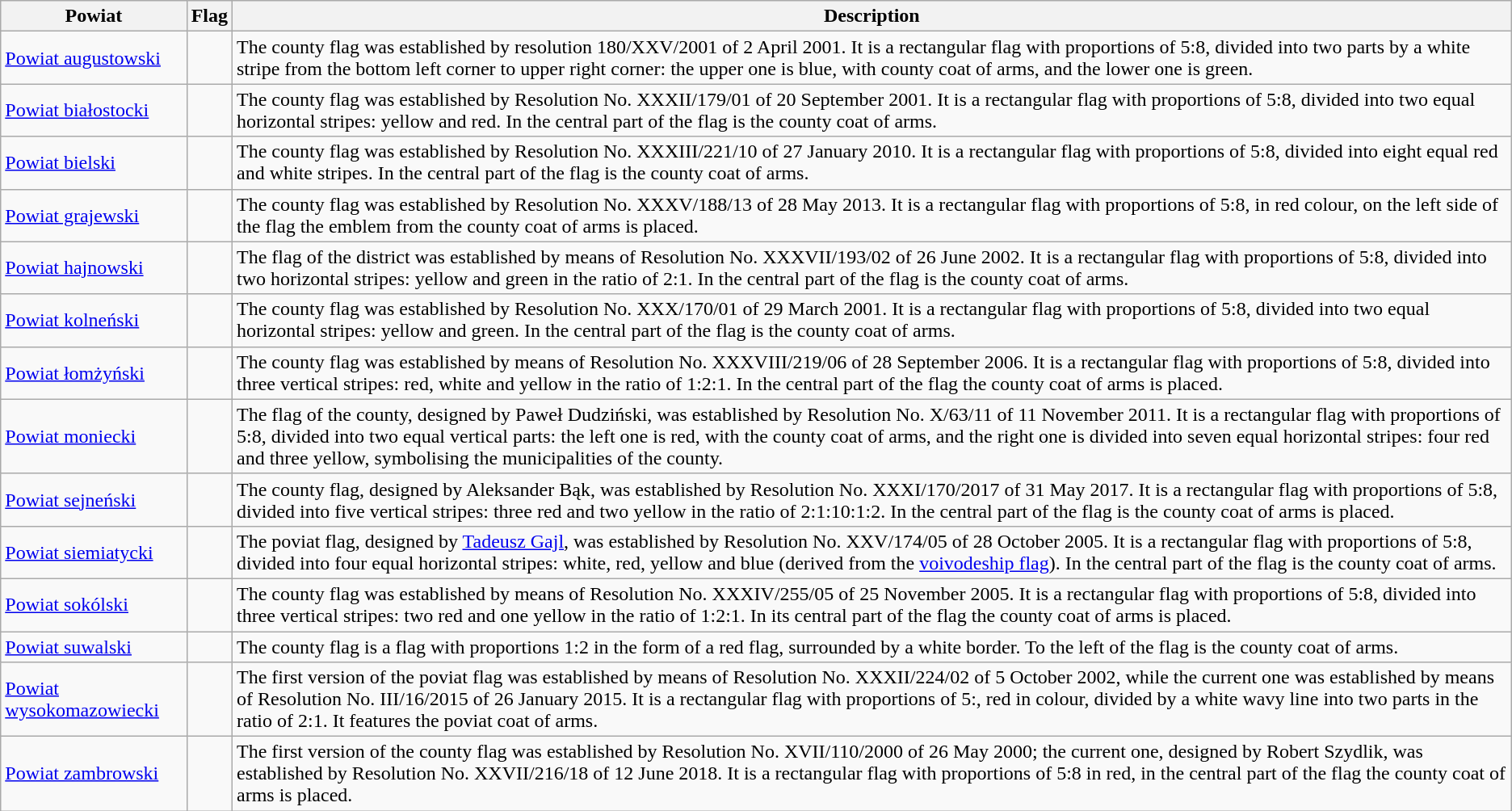<table class="wikitable">
<tr>
<th>Powiat</th>
<th>Flag</th>
<th>Description</th>
</tr>
<tr>
<td><a href='#'>Powiat augustowski</a></td>
<td></td>
<td>The county flag was established by resolution 180/XXV/2001 of 2 April 2001. It is a rectangular flag with proportions of 5:8, divided into two parts by a white stripe from the bottom left corner to upper right corner: the upper one is blue, with  county coat of arms, and the lower one is green.</td>
</tr>
<tr>
<td><a href='#'>Powiat białostocki</a></td>
<td></td>
<td>The county flag was established by Resolution No. XXXII/179/01 of 20 September 2001. It is a rectangular flag with proportions of 5:8, divided into two equal horizontal stripes: yellow and red. In the central part of the flag is the county coat of arms.</td>
</tr>
<tr>
<td><a href='#'>Powiat bielski</a></td>
<td></td>
<td>The county flag was established by Resolution No. XXXIII/221/10 of 27 January 2010. It is a rectangular flag with proportions of 5:8, divided into eight equal red and white stripes. In the central part of the flag is the county coat of arms.</td>
</tr>
<tr>
<td><a href='#'>Powiat grajewski</a></td>
<td></td>
<td>The county flag was established by Resolution No. XXXV/188/13 of 28 May 2013. It is a rectangular flag with proportions of 5:8, in red colour, on the left side of the flag the emblem from the county coat of arms is placed.</td>
</tr>
<tr>
<td><a href='#'>Powiat hajnowski</a></td>
<td></td>
<td>The flag of the district was established by means of Resolution No. XXXVII/193/02 of 26 June 2002. It is a rectangular flag with proportions of 5:8, divided into two horizontal stripes: yellow and green in the ratio of 2:1. In the central part of the flag is  the county coat of arms.</td>
</tr>
<tr>
<td><a href='#'>Powiat kolneński</a></td>
<td></td>
<td>The county flag was established by Resolution No. XXX/170/01 of 29 March 2001. It is a rectangular flag with proportions of 5:8, divided into two equal horizontal stripes: yellow and green. In the central part of the flag is the county coat of arms.</td>
</tr>
<tr>
<td><a href='#'>Powiat łomżyński</a></td>
<td></td>
<td>The county flag was established by means of Resolution No. XXXVIII/219/06 of 28 September 2006. It is a rectangular flag with proportions of 5:8, divided into three vertical stripes: red, white and yellow in the ratio of 1:2:1. In the central part of the flag the county coat of arms is placed.</td>
</tr>
<tr>
<td><a href='#'>Powiat moniecki</a></td>
<td></td>
<td>The flag of the county, designed by Paweł Dudziński, was established by Resolution No. X/63/11 of 11 November 2011. It is a rectangular flag with proportions of 5:8, divided into two equal vertical parts: the left one is red, with the county coat of arms, and the right one is divided into seven equal horizontal stripes: four red and three yellow, symbolising the municipalities of the county.</td>
</tr>
<tr>
<td><a href='#'>Powiat sejneński</a></td>
<td></td>
<td>The county flag, designed by Aleksander Bąk, was established by Resolution No. XXXI/170/2017 of 31 May 2017. It is a rectangular flag with proportions of 5:8, divided into five vertical stripes: three red and two yellow in the ratio of 2:1:10:1:2. In the central part of the flag is the county coat of arms is placed.</td>
</tr>
<tr>
<td><a href='#'>Powiat siemiatycki</a></td>
<td></td>
<td>The poviat flag, designed by <a href='#'>Tadeusz Gajl</a>, was established by Resolution No. XXV/174/05 of 28 October 2005. It is a rectangular flag with proportions of 5:8, divided into four equal horizontal stripes: white, red, yellow and blue (derived from the <a href='#'>voivodeship flag</a>). In the central part of the flag is the county coat of arms.</td>
</tr>
<tr>
<td><a href='#'>Powiat sokólski</a></td>
<td></td>
<td>The county flag was established by means of Resolution No. XXXIV/255/05 of 25 November 2005. It is a rectangular flag  with proportions of 5:8, divided into three vertical stripes: two red and one yellow in the ratio of 1:2:1. In its central part of the flag the county coat of arms is placed.</td>
</tr>
<tr>
<td><a href='#'>Powiat suwalski</a></td>
<td></td>
<td>The county flag is a flag with proportions 1:2 in the form of a red flag, surrounded by a white border. To the left of the flag is the county coat of arms.</td>
</tr>
<tr>
<td><a href='#'>Powiat wysokomazowiecki</a></td>
<td></td>
<td>The first version of the poviat flag was established by means of Resolution No. XXXII/224/02 of 5 October 2002, while the current one was established by means of Resolution No. III/16/2015 of 26 January 2015. It is a rectangular flag with proportions of 5:, red in colour, divided by a white wavy line into two parts in the ratio of 2:1. It features the poviat coat of arms.</td>
</tr>
<tr>
<td><a href='#'>Powiat zambrowski</a></td>
<td></td>
<td>The first version of the county flag was established by Resolution No. XVII/110/2000 of 26 May 2000; the current one, designed by Robert Szydlik, was established by Resolution No. XXVII/216/18 of 12 June 2018. It is a rectangular flag with proportions of 5:8 in red, in the central part of the flag the county coat of arms is placed.</td>
</tr>
</table>
